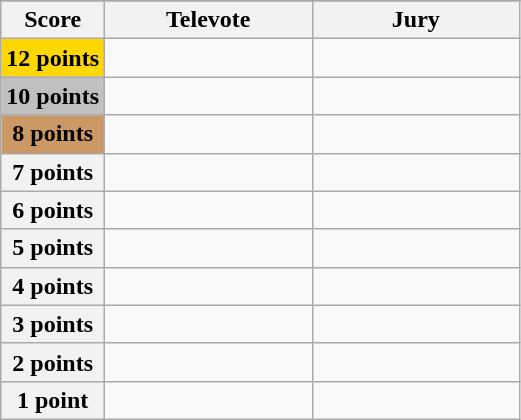<table class="wikitable">
<tr>
</tr>
<tr>
<th scope="col" width="20%">Score</th>
<th scope="col" width="40%">Televote</th>
<th scope="col" width="40%">Jury</th>
</tr>
<tr>
<th scope="row" style="background:gold">12 points</th>
<td></td>
<td></td>
</tr>
<tr>
<th scope="row" style="background:silver">10 points</th>
<td></td>
<td></td>
</tr>
<tr>
<th scope="row" style="background:#CC9966">8 points</th>
<td></td>
<td></td>
</tr>
<tr>
<th scope="row">7 points</th>
<td></td>
<td></td>
</tr>
<tr>
<th scope="row">6 points</th>
<td></td>
<td></td>
</tr>
<tr>
<th scope="row">5 points</th>
<td></td>
<td></td>
</tr>
<tr>
<th scope="row">4 points</th>
<td></td>
<td></td>
</tr>
<tr>
<th scope="row">3 points</th>
<td></td>
<td></td>
</tr>
<tr>
<th scope="row">2 points</th>
<td></td>
<td></td>
</tr>
<tr>
<th scope="row">1 point</th>
<td></td>
<td></td>
</tr>
</table>
